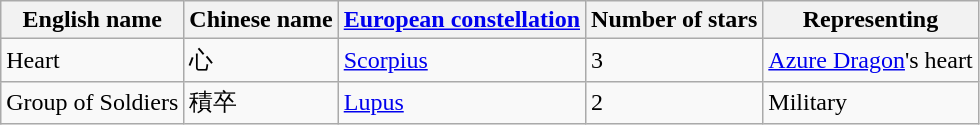<table class="wikitable">
<tr>
<th>English name</th>
<th>Chinese name</th>
<th><a href='#'>European constellation</a></th>
<th>Number of stars</th>
<th>Representing</th>
</tr>
<tr>
<td>Heart</td>
<td>心</td>
<td><a href='#'>Scorpius</a></td>
<td>3</td>
<td><a href='#'>Azure Dragon</a>'s heart</td>
</tr>
<tr>
<td>Group of Soldiers</td>
<td>積卒</td>
<td><a href='#'>Lupus</a></td>
<td>2</td>
<td>Military</td>
</tr>
</table>
